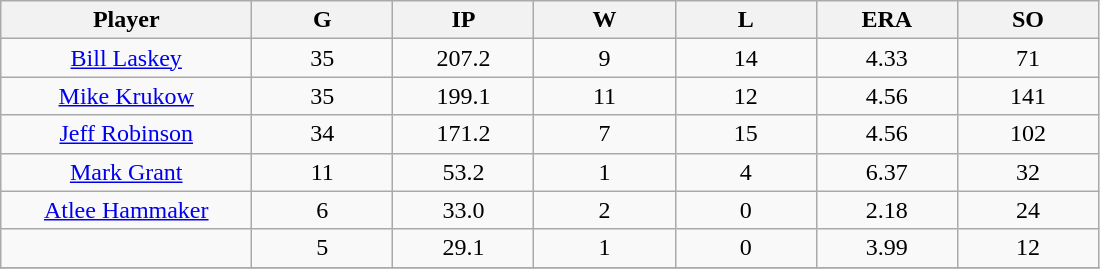<table class="wikitable sortable">
<tr>
<th bgcolor="#DDDDFF" width="16%">Player</th>
<th bgcolor="#DDDDFF" width="9%">G</th>
<th bgcolor="#DDDDFF" width="9%">IP</th>
<th bgcolor="#DDDDFF" width="9%">W</th>
<th bgcolor="#DDDDFF" width="9%">L</th>
<th bgcolor="#DDDDFF" width="9%">ERA</th>
<th bgcolor="#DDDDFF" width="9%">SO</th>
</tr>
<tr align="center">
<td><a href='#'>Bill Laskey</a></td>
<td>35</td>
<td>207.2</td>
<td>9</td>
<td>14</td>
<td>4.33</td>
<td>71</td>
</tr>
<tr align=center>
<td><a href='#'>Mike Krukow</a></td>
<td>35</td>
<td>199.1</td>
<td>11</td>
<td>12</td>
<td>4.56</td>
<td>141</td>
</tr>
<tr align=center>
<td><a href='#'>Jeff Robinson</a></td>
<td>34</td>
<td>171.2</td>
<td>7</td>
<td>15</td>
<td>4.56</td>
<td>102</td>
</tr>
<tr align=center>
<td><a href='#'>Mark Grant</a></td>
<td>11</td>
<td>53.2</td>
<td>1</td>
<td>4</td>
<td>6.37</td>
<td>32</td>
</tr>
<tr align=center>
<td><a href='#'>Atlee Hammaker</a></td>
<td>6</td>
<td>33.0</td>
<td>2</td>
<td>0</td>
<td>2.18</td>
<td>24</td>
</tr>
<tr align=center>
<td></td>
<td>5</td>
<td>29.1</td>
<td>1</td>
<td>0</td>
<td>3.99</td>
<td>12</td>
</tr>
<tr align="center">
</tr>
</table>
